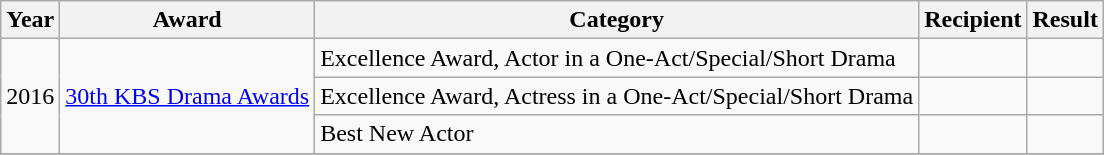<table class="wikitable">
<tr>
<th>Year</th>
<th>Award</th>
<th>Category</th>
<th>Recipient</th>
<th>Result</th>
</tr>
<tr>
<td rowspan=3 style="text-align:center;">2016</td>
<td rowspan=3><a href='#'>30th KBS Drama Awards</a></td>
<td>Excellence Award, Actor in a One-Act/Special/Short Drama</td>
<td></td>
<td></td>
</tr>
<tr>
<td>Excellence Award, Actress in a One-Act/Special/Short Drama</td>
<td></td>
<td></td>
</tr>
<tr>
<td>Best New Actor</td>
<td></td>
<td></td>
</tr>
<tr>
</tr>
</table>
